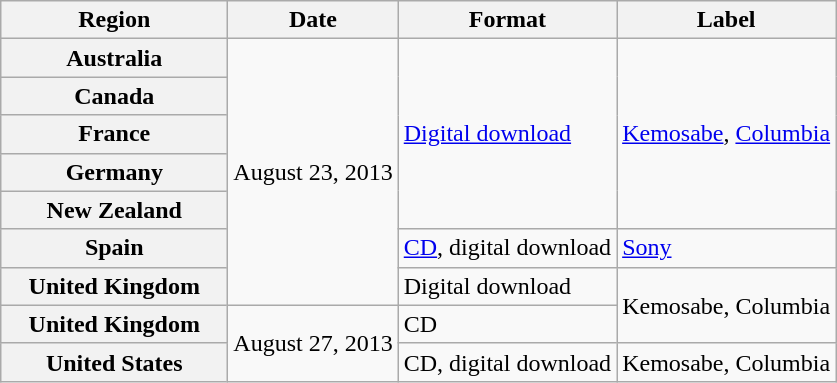<table class="wikitable plainrowheaders">
<tr>
<th scope="col" style="width:9em;">Region</th>
<th scope="col">Date</th>
<th scope="col">Format</th>
<th scope="col">Label</th>
</tr>
<tr>
<th scope="row">Australia</th>
<td rowspan="7">August 23, 2013</td>
<td rowspan="5"><a href='#'>Digital download</a></td>
<td rowspan="5"><a href='#'>Kemosabe</a>, <a href='#'>Columbia</a></td>
</tr>
<tr>
<th scope="row">Canada</th>
</tr>
<tr>
<th scope="row">France</th>
</tr>
<tr>
<th scope="row">Germany</th>
</tr>
<tr>
<th scope="row">New Zealand</th>
</tr>
<tr>
<th scope="row">Spain</th>
<td><a href='#'>CD</a>, digital download</td>
<td><a href='#'>Sony</a></td>
</tr>
<tr>
<th scope="row">United Kingdom</th>
<td>Digital download</td>
<td rowspan="2">Kemosabe, Columbia</td>
</tr>
<tr>
<th scope="row">United Kingdom</th>
<td rowspan="2">August 27, 2013</td>
<td>CD</td>
</tr>
<tr>
<th scope="row">United States</th>
<td>CD, digital download</td>
<td>Kemosabe, Columbia</td>
</tr>
</table>
